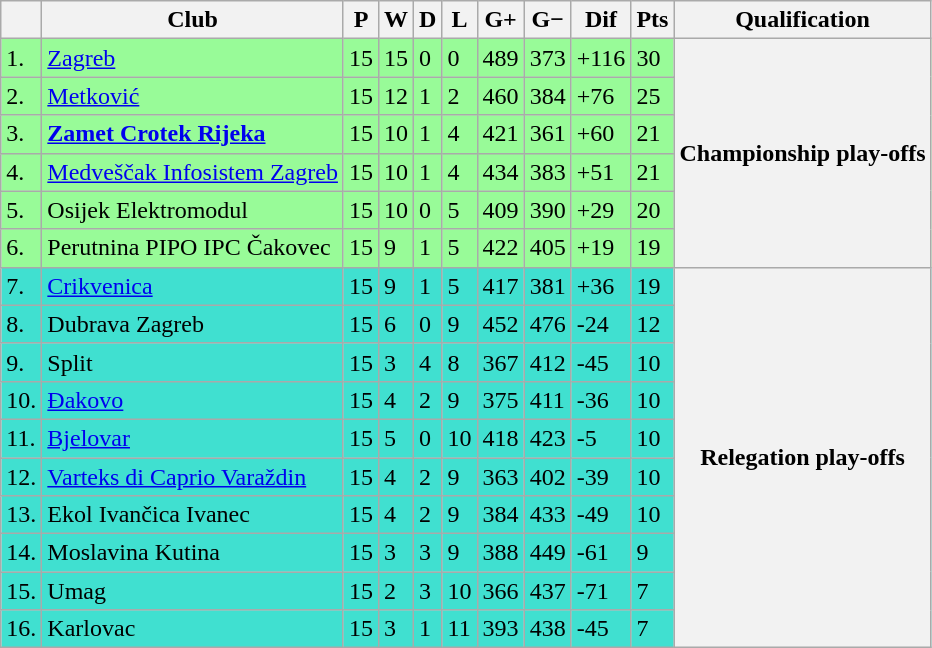<table class="wikitable sortable">
<tr>
<th></th>
<th>Club</th>
<th>P</th>
<th>W</th>
<th>D</th>
<th>L</th>
<th>G+</th>
<th>G−</th>
<th>Dif</th>
<th>Pts</th>
<th>Qualification</th>
</tr>
<tr style="background:palegreen;">
<td>1.</td>
<td><a href='#'>Zagreb</a></td>
<td>15</td>
<td>15</td>
<td>0</td>
<td>0</td>
<td>489</td>
<td>373</td>
<td>+116</td>
<td>30</td>
<th rowspan="6"><strong>Championship play-offs</strong></th>
</tr>
<tr style="background:palegreen;">
<td>2.</td>
<td><a href='#'>Metković</a></td>
<td>15</td>
<td>12</td>
<td>1</td>
<td>2</td>
<td>460</td>
<td>384</td>
<td>+76</td>
<td>25</td>
</tr>
<tr style="background:palegreen;">
<td>3.</td>
<td><strong><a href='#'>Zamet Crotek Rijeka</a></strong></td>
<td>15</td>
<td>10</td>
<td>1</td>
<td>4</td>
<td>421</td>
<td>361</td>
<td>+60</td>
<td>21</td>
</tr>
<tr style="background:palegreen;">
<td>4.</td>
<td><a href='#'>Medveščak Infosistem Zagreb</a></td>
<td>15</td>
<td>10</td>
<td>1</td>
<td>4</td>
<td>434</td>
<td>383</td>
<td>+51</td>
<td>21</td>
</tr>
<tr style="background:palegreen;">
<td>5.</td>
<td>Osijek Elektromodul</td>
<td>15</td>
<td>10</td>
<td>0</td>
<td>5</td>
<td>409</td>
<td>390</td>
<td>+29</td>
<td>20</td>
</tr>
<tr style="background:palegreen;">
<td>6.</td>
<td>Perutnina PIPO IPC Čakovec</td>
<td>15</td>
<td>9</td>
<td>1</td>
<td>5</td>
<td>422</td>
<td>405</td>
<td>+19</td>
<td>19</td>
</tr>
<tr style="background:turquoise;">
<td>7.</td>
<td><a href='#'>Crikvenica</a></td>
<td>15</td>
<td>9</td>
<td>1</td>
<td>5</td>
<td>417</td>
<td>381</td>
<td>+36</td>
<td>19</td>
<th rowspan="10"><strong>Relegation play-offs</strong></th>
</tr>
<tr style="background:turquoise;">
<td>8.</td>
<td>Dubrava Zagreb</td>
<td>15</td>
<td>6</td>
<td>0</td>
<td>9</td>
<td>452</td>
<td>476</td>
<td>-24</td>
<td>12</td>
</tr>
<tr style="background:turquoise;">
<td>9.</td>
<td>Split</td>
<td>15</td>
<td>3</td>
<td>4</td>
<td>8</td>
<td>367</td>
<td>412</td>
<td>-45</td>
<td>10</td>
</tr>
<tr style="background:turquoise;">
<td>10.</td>
<td><a href='#'>Đakovo</a></td>
<td>15</td>
<td>4</td>
<td>2</td>
<td>9</td>
<td>375</td>
<td>411</td>
<td>-36</td>
<td>10</td>
</tr>
<tr style="background:turquoise;">
<td>11.</td>
<td><a href='#'>Bjelovar</a></td>
<td>15</td>
<td>5</td>
<td>0</td>
<td>10</td>
<td>418</td>
<td>423</td>
<td>-5</td>
<td>10</td>
</tr>
<tr style="background:turquoise;">
<td>12.</td>
<td><a href='#'>Varteks di Caprio Varaždin</a></td>
<td>15</td>
<td>4</td>
<td>2</td>
<td>9</td>
<td>363</td>
<td>402</td>
<td>-39</td>
<td>10</td>
</tr>
<tr style="background:turquoise;">
<td>13.</td>
<td>Ekol Ivančica Ivanec</td>
<td>15</td>
<td>4</td>
<td>2</td>
<td>9</td>
<td>384</td>
<td>433</td>
<td>-49</td>
<td>10</td>
</tr>
<tr style="background:turquoise;">
<td>14.</td>
<td>Moslavina Kutina</td>
<td>15</td>
<td>3</td>
<td>3</td>
<td>9</td>
<td>388</td>
<td>449</td>
<td>-61</td>
<td>9</td>
</tr>
<tr style="background:turquoise;">
<td>15.</td>
<td>Umag</td>
<td>15</td>
<td>2</td>
<td>3</td>
<td>10</td>
<td>366</td>
<td>437</td>
<td>-71</td>
<td>7</td>
</tr>
<tr style="background:turquoise;">
<td>16.</td>
<td>Karlovac</td>
<td>15</td>
<td>3</td>
<td>1</td>
<td>11</td>
<td>393</td>
<td>438</td>
<td>-45</td>
<td>7</td>
</tr>
</table>
